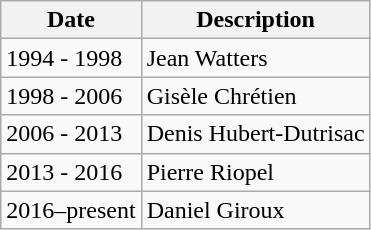<table class="wikitable">
<tr>
<th>Date</th>
<th>Description</th>
</tr>
<tr>
<td>1994 - 1998</td>
<td>Jean Watters</td>
</tr>
<tr>
<td>1998 - 2006</td>
<td>Gisèle Chrétien</td>
</tr>
<tr>
<td>2006 - 2013</td>
<td>Denis Hubert-Dutrisac</td>
</tr>
<tr>
<td>2013 - 2016</td>
<td>Pierre Riopel</td>
</tr>
<tr>
<td>2016–present</td>
<td>Daniel Giroux</td>
</tr>
</table>
